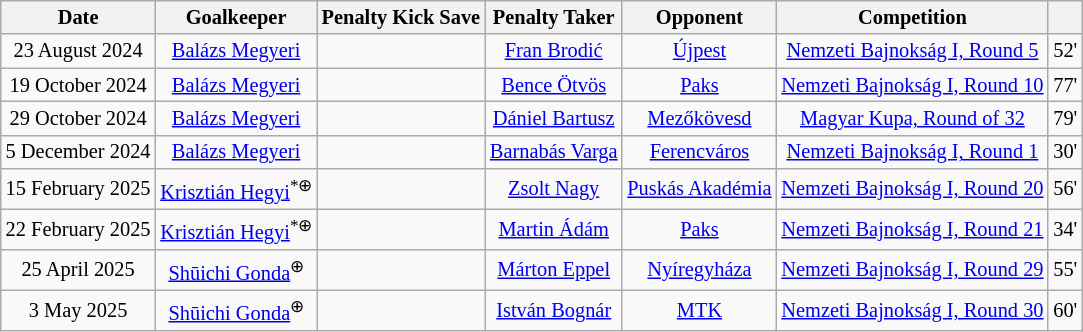<table class="wikitable sortable sticky-header" style="text-align:center; font-size:85%;">
<tr>
<th>Date</th>
<th>Goalkeeper</th>
<th>Penalty Kick Save</th>
<th>Penalty Taker</th>
<th>Opponent</th>
<th>Competition</th>
<th></th>
</tr>
<tr>
<td>23 August 2024</td>
<td><a href='#'>Balázs Megyeri</a></td>
<td></td>
<td><a href='#'>Fran Brodić</a></td>
<td><a href='#'>Újpest</a></td>
<td><a href='#'>Nemzeti Bajnokság I, Round 5</a></td>
<td> 52'</td>
</tr>
<tr>
<td>19 October 2024</td>
<td><a href='#'>Balázs Megyeri</a></td>
<td></td>
<td><a href='#'>Bence Ötvös</a></td>
<td><a href='#'>Paks</a></td>
<td><a href='#'>Nemzeti Bajnokság I, Round 10</a></td>
<td> 77'</td>
</tr>
<tr>
<td>29 October 2024</td>
<td><a href='#'>Balázs Megyeri</a></td>
<td></td>
<td><a href='#'>Dániel Bartusz</a></td>
<td><a href='#'>Mezőkövesd</a></td>
<td><a href='#'>Magyar Kupa, Round of 32</a></td>
<td> 79'</td>
</tr>
<tr>
<td>5 December 2024</td>
<td><a href='#'>Balázs Megyeri</a></td>
<td></td>
<td><a href='#'>Barnabás Varga</a></td>
<td><a href='#'>Ferencváros</a></td>
<td><a href='#'>Nemzeti Bajnokság I, Round 1</a></td>
<td> 30'</td>
</tr>
<tr>
<td>15 February 2025</td>
<td><a href='#'>Krisztián Hegyi</a><sup>*⊕</sup></td>
<td></td>
<td><a href='#'>Zsolt Nagy</a></td>
<td><a href='#'>Puskás Akadémia</a></td>
<td><a href='#'>Nemzeti Bajnokság I, Round 20</a></td>
<td> 56'</td>
</tr>
<tr>
<td>22 February 2025</td>
<td><a href='#'>Krisztián Hegyi</a><sup>*⊕</sup></td>
<td></td>
<td><a href='#'>Martin Ádám</a></td>
<td><a href='#'>Paks</a></td>
<td><a href='#'>Nemzeti Bajnokság I, Round 21</a></td>
<td> 34'</td>
</tr>
<tr>
<td>25 April 2025</td>
<td><a href='#'>Shūichi Gonda</a><sup>⊕</sup></td>
<td></td>
<td><a href='#'>Márton Eppel</a></td>
<td><a href='#'>Nyíregyháza</a></td>
<td><a href='#'>Nemzeti Bajnokság I, Round 29</a></td>
<td> 55'</td>
</tr>
<tr>
<td>3 May 2025</td>
<td><a href='#'>Shūichi Gonda</a><sup>⊕</sup></td>
<td></td>
<td><a href='#'>István Bognár</a></td>
<td><a href='#'>MTK</a></td>
<td><a href='#'>Nemzeti Bajnokság I, Round 30</a></td>
<td> 60'</td>
</tr>
</table>
